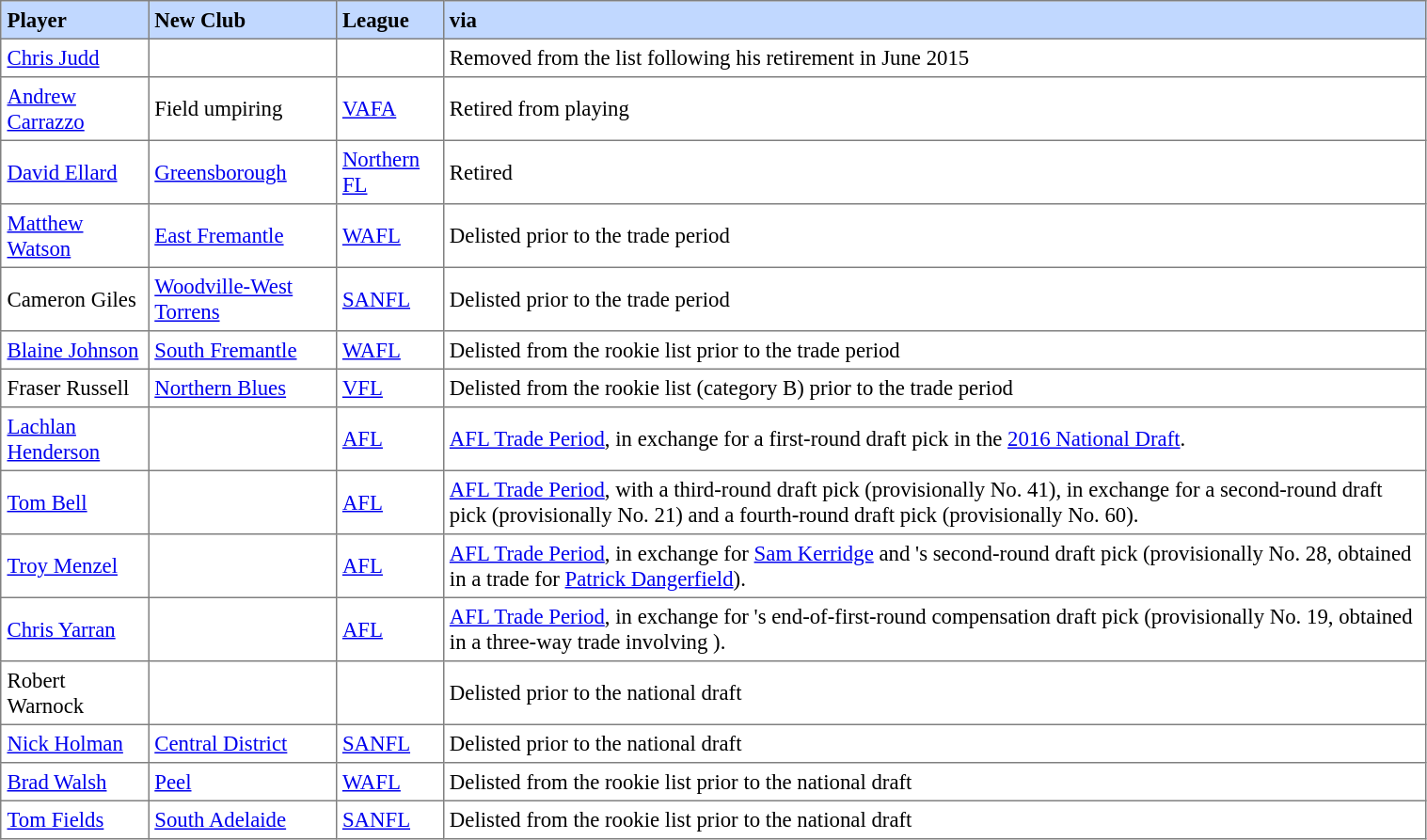<table border="1" cellpadding="4" cellspacing="0"  style="text-align:left; font-size:95%; border-collapse:collapse; width:80%;">
<tr style="background:#C1D8FF;">
<th>Player</th>
<th>New Club</th>
<th>League</th>
<th>via</th>
</tr>
<tr>
<td> <a href='#'>Chris Judd</a></td>
<td></td>
<td></td>
<td>Removed from the list following his retirement in June 2015</td>
</tr>
<tr>
<td> <a href='#'>Andrew Carrazzo</a></td>
<td>Field umpiring</td>
<td><a href='#'>VAFA</a></td>
<td>Retired from playing</td>
</tr>
<tr>
<td> <a href='#'>David Ellard</a></td>
<td><a href='#'>Greensborough</a></td>
<td><a href='#'>Northern FL</a></td>
<td>Retired</td>
</tr>
<tr>
<td> <a href='#'>Matthew Watson</a></td>
<td><a href='#'>East Fremantle</a></td>
<td><a href='#'>WAFL</a></td>
<td>Delisted prior to the trade period</td>
</tr>
<tr>
<td> Cameron Giles</td>
<td><a href='#'>Woodville-West Torrens</a></td>
<td><a href='#'>SANFL</a></td>
<td>Delisted prior to the trade period</td>
</tr>
<tr>
<td> <a href='#'>Blaine Johnson</a></td>
<td><a href='#'>South Fremantle</a></td>
<td><a href='#'>WAFL</a></td>
<td>Delisted from the rookie list prior to the trade period</td>
</tr>
<tr>
<td> Fraser Russell</td>
<td><a href='#'>Northern Blues</a></td>
<td><a href='#'>VFL</a></td>
<td>Delisted from the rookie list (category B) prior to the trade period</td>
</tr>
<tr>
<td> <a href='#'>Lachlan Henderson</a></td>
<td></td>
<td><a href='#'>AFL</a></td>
<td><a href='#'>AFL Trade Period</a>, in exchange for a first-round draft pick in the <a href='#'>2016 National Draft</a>.</td>
</tr>
<tr>
<td> <a href='#'>Tom Bell</a></td>
<td></td>
<td><a href='#'>AFL</a></td>
<td><a href='#'>AFL Trade Period</a>, with a third-round draft pick (provisionally No. 41), in exchange for a second-round draft pick (provisionally No. 21) and a fourth-round draft pick (provisionally No. 60).</td>
</tr>
<tr>
<td> <a href='#'>Troy Menzel</a></td>
<td></td>
<td><a href='#'>AFL</a></td>
<td><a href='#'>AFL Trade Period</a>, in exchange for <a href='#'>Sam Kerridge</a> and 's second-round draft pick (provisionally No. 28, obtained in a trade for <a href='#'>Patrick Dangerfield</a>).</td>
</tr>
<tr>
<td> <a href='#'>Chris Yarran</a></td>
<td></td>
<td><a href='#'>AFL</a></td>
<td><a href='#'>AFL Trade Period</a>, in exchange for 's end-of-first-round compensation draft pick (provisionally No. 19, obtained in a three-way trade involving ).</td>
</tr>
<tr>
<td> Robert Warnock</td>
<td></td>
<td></td>
<td>Delisted prior to the national draft</td>
</tr>
<tr>
<td> <a href='#'>Nick Holman</a></td>
<td><a href='#'>Central District</a></td>
<td><a href='#'>SANFL</a></td>
<td>Delisted prior to the national draft</td>
</tr>
<tr>
<td> <a href='#'>Brad Walsh</a></td>
<td><a href='#'>Peel</a></td>
<td><a href='#'>WAFL</a></td>
<td>Delisted from the rookie list prior to the national draft</td>
</tr>
<tr>
<td> <a href='#'>Tom Fields</a></td>
<td><a href='#'>South Adelaide</a></td>
<td><a href='#'>SANFL</a></td>
<td>Delisted from the rookie list prior to the national draft</td>
</tr>
</table>
